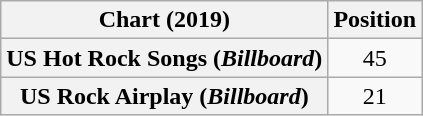<table class="wikitable plainrowheaders">
<tr>
<th>Chart (2019)</th>
<th>Position</th>
</tr>
<tr>
<th scope="row">US Hot Rock Songs (<em>Billboard</em>)</th>
<td style="text-align:center">45</td>
</tr>
<tr>
<th scope="row">US Rock Airplay (<em>Billboard</em>)</th>
<td style="text-align:center">21</td>
</tr>
</table>
